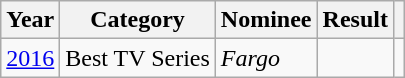<table class="wikitable sortable">
<tr>
<th scope="col">Year</th>
<th scope="col">Category</th>
<th scope="col">Nominee</th>
<th scope="col">Result</th>
<th scope="col" class="unsortable"></th>
</tr>
<tr>
<td><a href='#'>2016</a></td>
<td scope="row">Best TV Series</td>
<td><em>Fargo</em></td>
<td></td>
<td style="text-align: center;"></td>
</tr>
</table>
